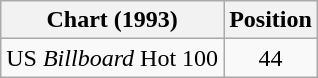<table class="wikitable sortable">
<tr>
<th>Chart (1993)</th>
<th>Position</th>
</tr>
<tr>
<td>US <em>Billboard</em> Hot 100</td>
<td align="center">44</td>
</tr>
</table>
